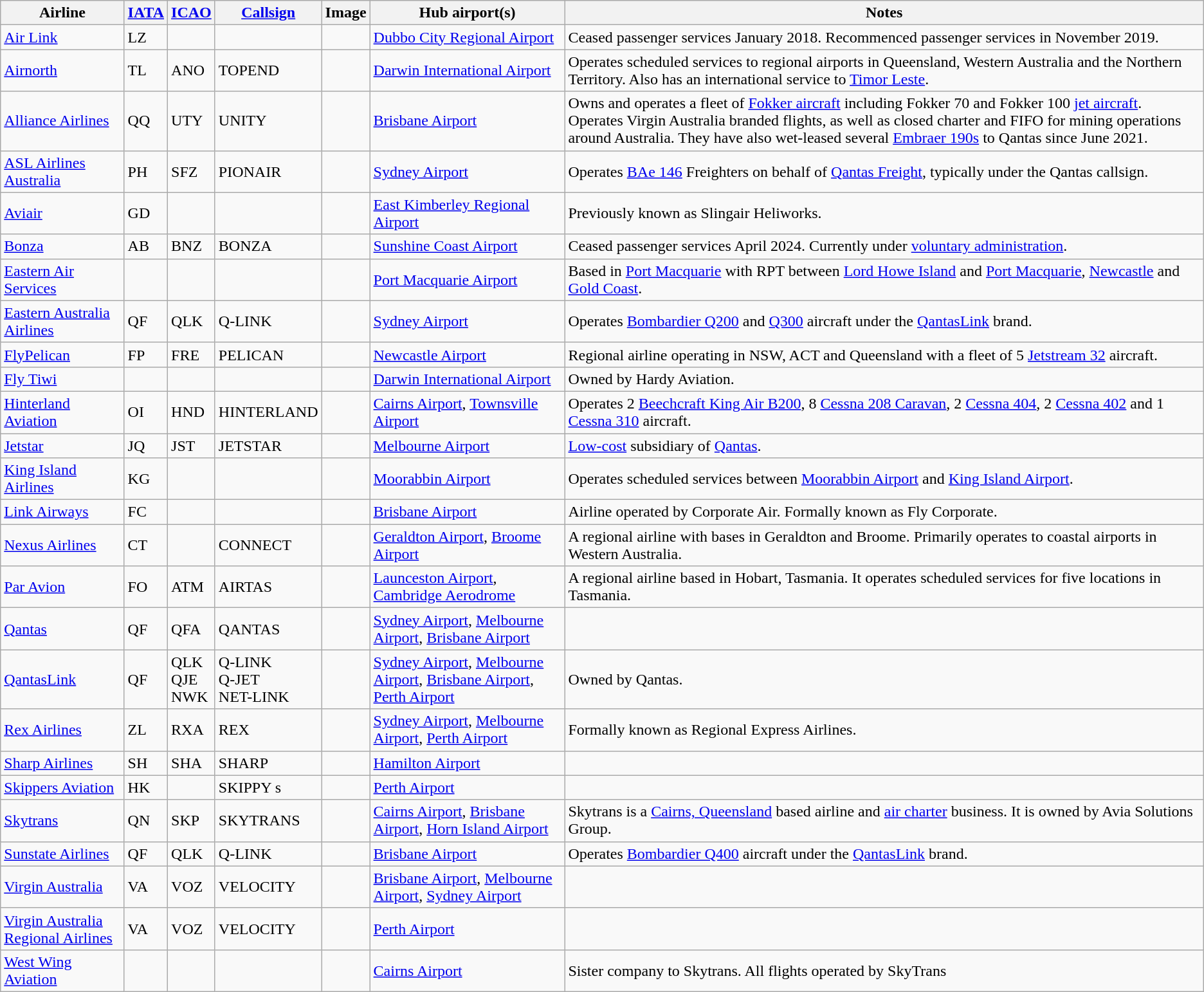<table class="wikitable sortable">
<tr>
<th>Airline</th>
<th><a href='#'>IATA</a></th>
<th><a href='#'>ICAO</a></th>
<th><a href='#'>Callsign</a></th>
<th>Image</th>
<th>Hub airport(s)</th>
<th class="unsortable">Notes</th>
</tr>
<tr>
<td><a href='#'>Air Link</a></td>
<td>LZ</td>
<td></td>
<td></td>
<td></td>
<td><a href='#'>Dubbo City Regional Airport</a></td>
<td>Ceased passenger services January 2018. Recommenced passenger services in November 2019.</td>
</tr>
<tr>
<td><a href='#'>Airnorth</a></td>
<td>TL</td>
<td>ANO</td>
<td>TOPEND</td>
<td></td>
<td><a href='#'>Darwin International Airport</a></td>
<td>Operates scheduled services to regional airports in Queensland, Western Australia and the Northern Territory. Also has an international service to <a href='#'>Timor Leste</a>.</td>
</tr>
<tr>
<td><a href='#'>Alliance Airlines</a></td>
<td>QQ</td>
<td>UTY</td>
<td>UNITY</td>
<td></td>
<td><a href='#'>Brisbane Airport</a></td>
<td>Owns and operates a fleet of <a href='#'>Fokker aircraft</a> including Fokker 70 and Fokker 100 <a href='#'>jet aircraft</a>. Operates Virgin Australia branded flights, as well as closed charter and FIFO for mining operations around Australia. They have also wet-leased several <a href='#'>Embraer 190s</a> to Qantas since June 2021.</td>
</tr>
<tr>
<td><a href='#'>ASL Airlines Australia</a></td>
<td>PH</td>
<td>SFZ</td>
<td>PIONAIR</td>
<td></td>
<td><a href='#'>Sydney Airport</a></td>
<td>Operates <a href='#'>BAe 146</a> Freighters on behalf of <a href='#'>Qantas Freight</a>, typically under the Qantas callsign.</td>
</tr>
<tr>
<td><a href='#'>Aviair</a></td>
<td>GD</td>
<td></td>
<td></td>
<td></td>
<td><a href='#'>East Kimberley Regional Airport</a></td>
<td>Previously known as Slingair Heliworks.</td>
</tr>
<tr>
<td><a href='#'>Bonza</a></td>
<td>AB</td>
<td>BNZ</td>
<td>BONZA</td>
<td></td>
<td><a href='#'>Sunshine Coast Airport</a></td>
<td>Ceased passenger services April 2024. Currently under <a href='#'>voluntary administration</a>.</td>
</tr>
<tr>
<td><a href='#'>Eastern Air Services</a></td>
<td></td>
<td></td>
<td></td>
<td></td>
<td><a href='#'>Port Macquarie Airport</a></td>
<td>Based in <a href='#'>Port Macquarie</a> with RPT between <a href='#'>Lord Howe Island</a> and <a href='#'>Port Macquarie</a>, <a href='#'>Newcastle</a> and <a href='#'>Gold Coast</a>.</td>
</tr>
<tr>
<td><a href='#'>Eastern Australia Airlines</a></td>
<td>QF</td>
<td>QLK</td>
<td>Q-LINK</td>
<td></td>
<td><a href='#'>Sydney Airport</a></td>
<td>Operates <a href='#'>Bombardier Q200</a> and <a href='#'>Q300</a> aircraft under the <a href='#'>QantasLink</a> brand.</td>
</tr>
<tr>
<td><a href='#'>FlyPelican</a></td>
<td>FP</td>
<td>FRE</td>
<td>PELICAN</td>
<td></td>
<td><a href='#'>Newcastle Airport</a></td>
<td>Regional airline operating in NSW, ACT and Queensland with a fleet of 5 <a href='#'>Jetstream 32</a> aircraft.</td>
</tr>
<tr>
<td><a href='#'>Fly Tiwi</a></td>
<td></td>
<td></td>
<td></td>
<td></td>
<td><a href='#'>Darwin International Airport</a></td>
<td>Owned by Hardy Aviation.</td>
</tr>
<tr>
<td><a href='#'>Hinterland Aviation</a></td>
<td>OI</td>
<td>HND</td>
<td>HINTERLAND</td>
<td></td>
<td><a href='#'>Cairns Airport</a>, <a href='#'>Townsville Airport</a></td>
<td>Operates 2 <a href='#'>Beechcraft King Air B200</a>, 8 <a href='#'>Cessna 208 Caravan</a>, 2 <a href='#'>Cessna 404</a>, 2 <a href='#'>Cessna 402</a> and 1 <a href='#'>Cessna 310</a> aircraft.</td>
</tr>
<tr>
<td><a href='#'>Jetstar</a></td>
<td>JQ</td>
<td>JST</td>
<td>JETSTAR</td>
<td></td>
<td><a href='#'>Melbourne Airport</a></td>
<td><a href='#'>Low-cost</a> subsidiary of <a href='#'>Qantas</a>.</td>
</tr>
<tr>
<td><a href='#'>King Island Airlines</a></td>
<td>KG</td>
<td></td>
<td></td>
<td></td>
<td><a href='#'>Moorabbin Airport</a></td>
<td>Operates scheduled services between <a href='#'>Moorabbin Airport</a> and <a href='#'>King Island Airport</a>.</td>
</tr>
<tr>
<td><a href='#'>Link Airways</a></td>
<td>FC</td>
<td></td>
<td></td>
<td></td>
<td><a href='#'>Brisbane Airport</a></td>
<td>Airline operated by Corporate Air. Formally known as Fly Corporate.</td>
</tr>
<tr>
<td><a href='#'>Nexus Airlines</a></td>
<td>CT</td>
<td></td>
<td>CONNECT</td>
<td></td>
<td><a href='#'>Geraldton Airport</a>, <a href='#'>Broome Airport</a></td>
<td>A regional airline with bases in Geraldton and Broome. Primarily operates to coastal airports in Western Australia.</td>
</tr>
<tr>
<td><a href='#'>Par Avion</a></td>
<td>FO</td>
<td>ATM</td>
<td>AIRTAS</td>
<td></td>
<td><a href='#'>Launceston Airport</a>, <a href='#'>Cambridge Aerodrome</a></td>
<td>A regional airline based in Hobart, Tasmania. It operates scheduled services for five locations in Tasmania.</td>
</tr>
<tr>
<td><a href='#'>Qantas</a></td>
<td>QF</td>
<td>QFA</td>
<td>QANTAS</td>
<td></td>
<td><a href='#'>Sydney Airport</a>, <a href='#'>Melbourne Airport</a>, <a href='#'>Brisbane Airport</a></td>
<td></td>
</tr>
<tr>
<td><a href='#'>QantasLink</a></td>
<td>QF</td>
<td>QLK<br>QJE<br>NWK</td>
<td>Q-LINK<br>Q-JET<br>NET-LINK</td>
<td></td>
<td><a href='#'>Sydney Airport</a>, <a href='#'>Melbourne Airport</a>, <a href='#'>Brisbane Airport</a>, <a href='#'>Perth Airport</a></td>
<td>Owned by Qantas.</td>
</tr>
<tr>
<td><a href='#'>Rex Airlines</a></td>
<td>ZL</td>
<td>RXA</td>
<td>REX</td>
<td></td>
<td><a href='#'>Sydney Airport</a>, <a href='#'>Melbourne Airport</a>, <a href='#'>Perth Airport</a></td>
<td>Formally known as Regional Express Airlines.</td>
</tr>
<tr>
<td><a href='#'>Sharp Airlines</a></td>
<td>SH</td>
<td>SHA</td>
<td>SHARP</td>
<td></td>
<td><a href='#'>Hamilton Airport</a></td>
<td></td>
</tr>
<tr>
<td><a href='#'>Skippers Aviation</a></td>
<td>HK</td>
<td></td>
<td>SKIPPY s</td>
<td></td>
<td><a href='#'>Perth Airport</a></td>
<td></td>
</tr>
<tr>
<td><a href='#'>Skytrans</a></td>
<td>QN</td>
<td>SKP</td>
<td>SKYTRANS</td>
<td></td>
<td><a href='#'>Cairns Airport</a>, <a href='#'>Brisbane Airport</a>, <a href='#'>Horn Island Airport</a></td>
<td>Skytrans is a <a href='#'>Cairns, Queensland</a> based airline and <a href='#'>air charter</a> business. It is owned by Avia Solutions Group.</td>
</tr>
<tr>
<td><a href='#'>Sunstate Airlines</a></td>
<td>QF</td>
<td>QLK</td>
<td>Q-LINK</td>
<td></td>
<td><a href='#'>Brisbane Airport</a></td>
<td>Operates <a href='#'>Bombardier Q400</a> aircraft under the <a href='#'>QantasLink</a> brand.</td>
</tr>
<tr>
<td><a href='#'>Virgin Australia</a></td>
<td>VA</td>
<td>VOZ</td>
<td>VELOCITY</td>
<td></td>
<td><a href='#'>Brisbane Airport</a>, <a href='#'>Melbourne Airport</a>, <a href='#'>Sydney Airport</a></td>
<td></td>
</tr>
<tr>
<td><a href='#'>Virgin Australia Regional Airlines</a></td>
<td>VA</td>
<td>VOZ</td>
<td>VELOCITY</td>
<td></td>
<td><a href='#'>Perth Airport</a></td>
<td></td>
</tr>
<tr>
<td><a href='#'>West Wing Aviation</a></td>
<td></td>
<td></td>
<td></td>
<td></td>
<td><a href='#'>Cairns Airport</a></td>
<td>Sister company to Skytrans. All flights operated by SkyTrans</td>
</tr>
</table>
